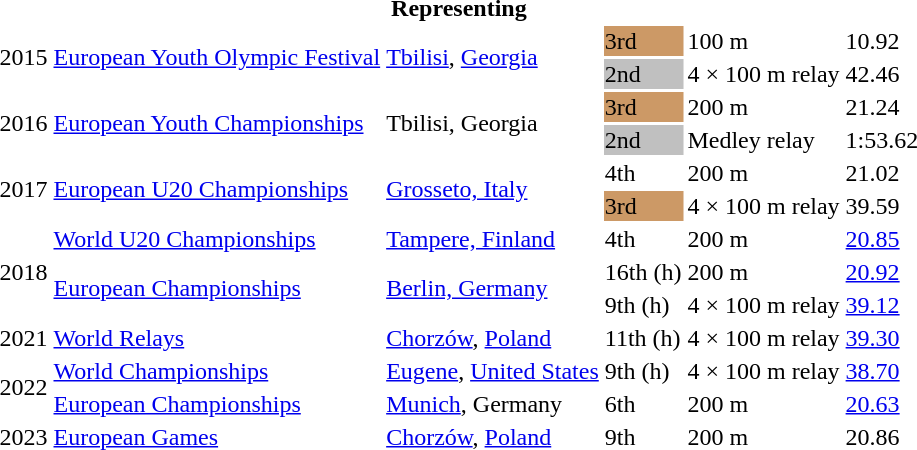<table>
<tr>
<th colspan="6">Representing </th>
</tr>
<tr>
<td rowspan=2>2015</td>
<td rowspan=2><a href='#'>European Youth Olympic Festival</a></td>
<td rowspan=2><a href='#'>Tbilisi</a>, <a href='#'>Georgia</a></td>
<td bgcolor=cc9966>3rd</td>
<td>100 m</td>
<td>10.92</td>
</tr>
<tr>
<td bgcolor=silver>2nd</td>
<td>4 × 100 m relay</td>
<td>42.46</td>
</tr>
<tr>
<td rowspan=2>2016</td>
<td rowspan=2><a href='#'>European Youth Championships</a></td>
<td rowspan=2>Tbilisi, Georgia</td>
<td bgcolor=cc9966>3rd</td>
<td>200 m</td>
<td>21.24</td>
</tr>
<tr>
<td bgcolor=silver>2nd</td>
<td>Medley relay</td>
<td>1:53.62</td>
</tr>
<tr>
<td rowspan=2>2017</td>
<td rowspan=2><a href='#'>European U20 Championships</a></td>
<td rowspan=2><a href='#'>Grosseto, Italy</a></td>
<td>4th</td>
<td>200 m</td>
<td>21.02</td>
</tr>
<tr>
<td bgcolor=cc9966>3rd</td>
<td>4 × 100 m relay</td>
<td>39.59</td>
</tr>
<tr>
<td rowspan=3>2018</td>
<td><a href='#'>World U20 Championships</a></td>
<td><a href='#'>Tampere, Finland</a></td>
<td>4th</td>
<td>200 m</td>
<td><a href='#'>20.85</a></td>
</tr>
<tr>
<td rowspan=2><a href='#'>European Championships</a></td>
<td rowspan=2><a href='#'>Berlin, Germany</a></td>
<td>16th (h)</td>
<td>200 m</td>
<td><a href='#'>20.92</a></td>
</tr>
<tr>
<td>9th (h)</td>
<td>4 × 100 m relay</td>
<td><a href='#'>39.12</a></td>
</tr>
<tr>
<td>2021</td>
<td><a href='#'>World Relays</a></td>
<td><a href='#'>Chorzów</a>, <a href='#'>Poland</a></td>
<td>11th (h)</td>
<td>4 × 100 m relay</td>
<td><a href='#'>39.30</a></td>
</tr>
<tr>
<td rowspan=2>2022</td>
<td><a href='#'>World Championships</a></td>
<td><a href='#'>Eugene</a>, <a href='#'>United States</a></td>
<td>9th (h)</td>
<td>4 × 100 m relay</td>
<td><a href='#'>38.70</a></td>
</tr>
<tr>
<td><a href='#'>European Championships</a></td>
<td><a href='#'>Munich</a>, Germany</td>
<td>6th</td>
<td>200 m</td>
<td><a href='#'>20.63</a></td>
</tr>
<tr>
<td>2023</td>
<td><a href='#'>European Games</a></td>
<td><a href='#'>Chorzów</a>, <a href='#'>Poland</a></td>
<td>9th</td>
<td>200 m</td>
<td>20.86</td>
</tr>
</table>
